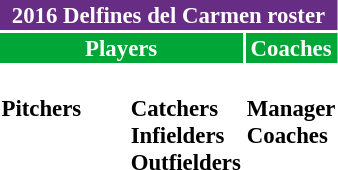<table class="toccolours" style="font-size: 95%;">
<tr>
<th colspan="10" style="background-color: #672C83; color: #FFFFFF; text-align: center;"><strong>2016 Delfines del Carmen roster</strong></th>
</tr>
<tr>
<td colspan="3" style="background-color: #00A736; color: #FFFFFF; text-align: center;"><strong>Players</strong></td>
<td colspan="2" style="background-color: #00A736; color: #FFFFFF; text-align: center;"><strong>Coaches</strong></td>
</tr>
<tr>
<td style="vertical-align:top;text-align:left;"><br><strong>Pitchers</strong>















</td>
<td width="25px"></td>
<td style="vertical-align:top;text-align:left;"><br><strong>Catchers</strong>

<br><strong>Infielders</strong>




<br><strong>Outfielders</strong>




</td>
<td style="vertical-align:top;text-align:left;"><br><strong>Manager</strong>
<br><strong>Coaches</strong>
 
 </td>
</tr>
</table>
